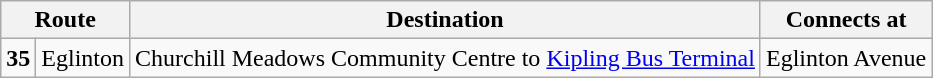<table class=wikitable style="font-size: 100%;" |>
<tr>
<th colspan=2>Route</th>
<th>Destination</th>
<th>Connects at</th>
</tr>
<tr>
<td><strong>35</strong></td>
<td>Eglinton</td>
<td>Churchill Meadows Community Centre to <a href='#'>Kipling Bus Terminal</a></td>
<td>Eglinton Avenue</td>
</tr>
</table>
